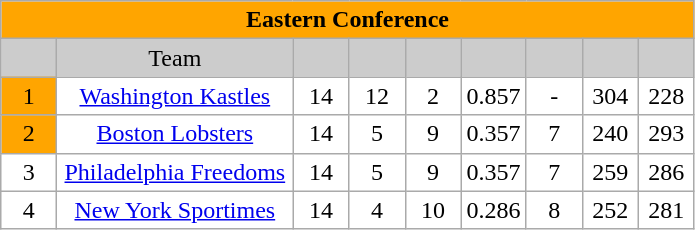<table class="wikitable" style="margin:1em; clear:right; text-align:left; line-height:normal; width=50%">
<tr>
<td style="text-align:center; background:orange" colspan=9><strong>Eastern Conference</strong></td>
</tr>
<tr>
<td style="text-align:center; background-color:#CCCCCC; width:30px"></td>
<td style="text-align:center; background-color:#CCCCCC; width:150px">Team</td>
<td style="text-align:center; background-color:#CCCCCC; width:30px"></td>
<td style="text-align:center; background-color:#CCCCCC; width:30px"></td>
<td style="text-align:center; background-color:#CCCCCC; width:30px"></td>
<td style="text-align:center; background-color:#CCCCCC; width:30px"></td>
<td style="text-align:center; background-color:#CCCCCC; width:30px"></td>
<td style="text-align:center; background-color:#CCCCCC; width:30px"></td>
<td style="text-align:center; background-color:#CCCCCC; width:30px"></td>
</tr>
<tr>
<td style="text-align:center; background:orange; width:30px">1</td>
<td style="text-align:center; background:white; width:150px"><a href='#'>Washington Kastles</a></td>
<td style="text-align:center; background:white; width:30px">14</td>
<td style="text-align:center; background:white; width:30px">12</td>
<td style="text-align:center; background:white; width:30px">2</td>
<td style="text-align:center; background:white; width:30px">0.857</td>
<td style="text-align:center; background:white; width:30px">-</td>
<td style="text-align:center; background:white; width:30px">304</td>
<td style="text-align:center; background:white; width:30px">228</td>
</tr>
<tr>
<td style="text-align:center; background:orange; width:30px">2</td>
<td style="text-align:center; background:white; width:150px"><a href='#'>Boston Lobsters</a></td>
<td style="text-align:center; background:white; width:30px">14</td>
<td style="text-align:center; background:white; width:30px">5</td>
<td style="text-align:center; background:white; width:30px">9</td>
<td style="text-align:center; background:white; width:30px">0.357</td>
<td style="text-align:center; background:white; width:30px">7</td>
<td style="text-align:center; background:white; width:30px">240</td>
<td style="text-align:center; background:white; width:30px">293</td>
</tr>
<tr>
<td style="text-align:center; background:white; width:30px">3</td>
<td style="text-align:center; background:white; width:150px"><a href='#'>Philadelphia Freedoms</a></td>
<td style="text-align:center; background:white; width:30px">14</td>
<td style="text-align:center; background:white; width:30px">5</td>
<td style="text-align:center; background:white; width:30px">9</td>
<td style="text-align:center; background:white; width:30px">0.357</td>
<td style="text-align:center; background:white; width:30px">7</td>
<td style="text-align:center; background:white; width:30px">259</td>
<td style="text-align:center; background:white; width:30px">286</td>
</tr>
<tr>
<td style="text-align:center; background:white; width:30px">4</td>
<td style="text-align:center; background:white; width:150px"><a href='#'>New York Sportimes</a></td>
<td style="text-align:center; background:white; width:30px">14</td>
<td style="text-align:center; background:white; width:30px">4</td>
<td style="text-align:center; background:white; width:30px">10</td>
<td style="text-align:center; background:white; width:30px">0.286</td>
<td style="text-align:center; background:white; width:30px">8</td>
<td style="text-align:center; background:white; width:30px">252</td>
<td style="text-align:center; background:white; width:30px">281</td>
</tr>
</table>
